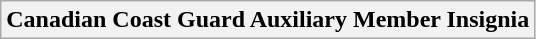<table class="wikitable" style="text-align: center;">
<tr>
<th colspan="20">Canadian Coast Guard Auxiliary Member Insignia</th>
</tr>
</table>
